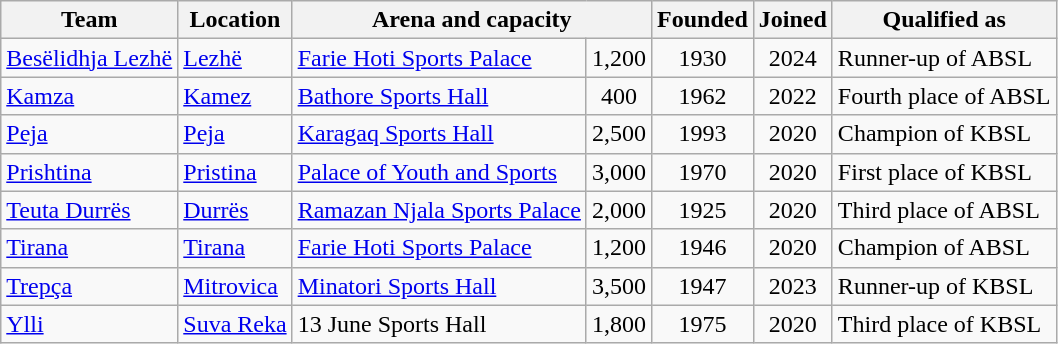<table class="wikitable">
<tr>
<th>Team</th>
<th>Location</th>
<th colspan="2">Arena and capacity</th>
<th>Founded</th>
<th>Joined</th>
<th>Qualified as</th>
</tr>
<tr>
<td> <a href='#'>Besëlidhja Lezhë</a></td>
<td><a href='#'>Lezhë</a></td>
<td><a href='#'>Farie Hoti Sports Palace</a></td>
<td align="center">1,200</td>
<td align="center">1930</td>
<td align="center">2024</td>
<td>Runner-up of ABSL</td>
</tr>
<tr>
<td> <a href='#'>Kamza</a></td>
<td><a href='#'>Kamez</a></td>
<td><a href='#'>Bathore Sports Hall</a></td>
<td align="center">400</td>
<td align="center">1962</td>
<td align="center">2022</td>
<td>Fourth place of ABSL</td>
</tr>
<tr>
<td> <a href='#'>Peja</a></td>
<td><a href='#'>Peja</a></td>
<td><a href='#'>Karagaq Sports Hall</a></td>
<td>2,500</td>
<td align="center">1993</td>
<td align="center">2020</td>
<td>Champion of KBSL</td>
</tr>
<tr>
<td> <a href='#'>Prishtina</a></td>
<td><a href='#'>Pristina</a></td>
<td><a href='#'>Palace of Youth and Sports</a></td>
<td>3,000</td>
<td align="center">1970</td>
<td align="center">2020</td>
<td>First place of KBSL</td>
</tr>
<tr>
<td> <a href='#'>Teuta Durrës</a></td>
<td><a href='#'>Durrës</a></td>
<td><a href='#'>Ramazan Njala Sports Palace</a></td>
<td>2,000</td>
<td align="center">1925</td>
<td align="center">2020</td>
<td>Third place of ABSL</td>
</tr>
<tr>
<td> <a href='#'>Tirana</a></td>
<td><a href='#'>Tirana</a></td>
<td><a href='#'>Farie Hoti Sports Palace</a></td>
<td>1,200</td>
<td align="center">1946</td>
<td align="center">2020</td>
<td>Champion of ABSL</td>
</tr>
<tr>
<td> <a href='#'>Trepça</a></td>
<td><a href='#'>Mitrovica</a></td>
<td><a href='#'>Minatori Sports Hall</a></td>
<td>3,500</td>
<td align="center">1947</td>
<td align="center">2023</td>
<td>Runner-up of KBSL</td>
</tr>
<tr>
<td> <a href='#'>Ylli</a></td>
<td><a href='#'>Suva Reka</a></td>
<td>13 June Sports Hall</td>
<td>1,800</td>
<td align="center">1975</td>
<td align="center">2020</td>
<td>Third place of KBSL</td>
</tr>
</table>
